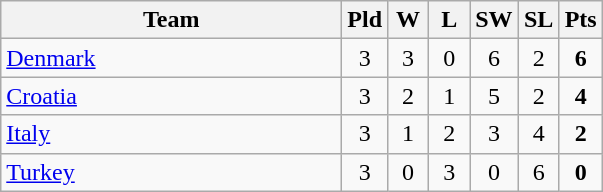<table class=wikitable style="text-align:center">
<tr>
<th width=220>Team</th>
<th width=20>Pld</th>
<th width=20>W</th>
<th width=20>L</th>
<th width=20>SW</th>
<th width=20>SL</th>
<th width=20>Pts</th>
</tr>
<tr>
<td align=left> <a href='#'>Denmark</a></td>
<td>3</td>
<td>3</td>
<td>0</td>
<td>6</td>
<td>2</td>
<td><strong>6</strong></td>
</tr>
<tr>
<td align=left> <a href='#'>Croatia</a></td>
<td>3</td>
<td>2</td>
<td>1</td>
<td>5</td>
<td>2</td>
<td><strong>4</strong></td>
</tr>
<tr>
<td align=left> <a href='#'>Italy</a></td>
<td>3</td>
<td>1</td>
<td>2</td>
<td>3</td>
<td>4</td>
<td><strong>2</strong></td>
</tr>
<tr>
<td align=left> <a href='#'>Turkey</a></td>
<td>3</td>
<td>0</td>
<td>3</td>
<td>0</td>
<td>6</td>
<td><strong>0</strong></td>
</tr>
</table>
